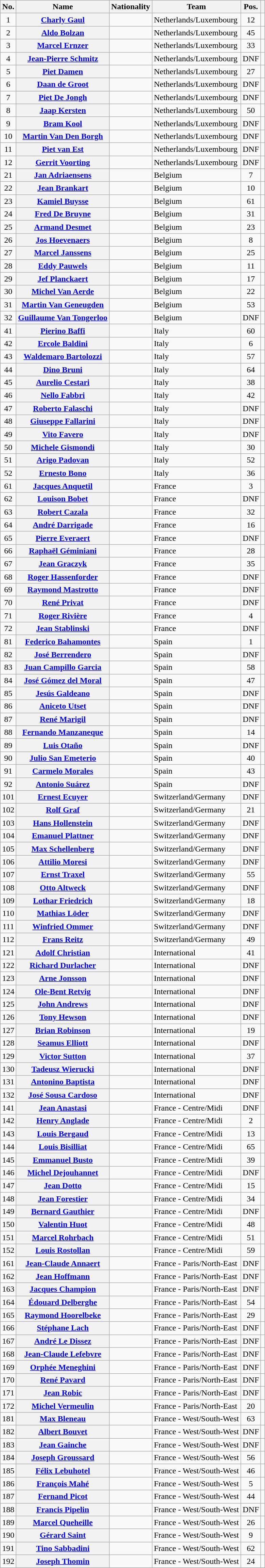<table class="wikitable plainrowheaders sortable">
<tr>
<th scope="col">No.</th>
<th scope="col">Name</th>
<th scope="col">Nationality</th>
<th scope="col">Team</th>
<th scope="col" data-sort-type="number">Pos.</th>
<th scope="col" class="unsortable"></th>
</tr>
<tr>
<td style="text-align:center;">1</td>
<th scope="row"><a href='#'>Charly Gaul</a></th>
<td></td>
<td>Netherlands/Luxembourg</td>
<td style="text-align:center;">12</td>
<td style="text-align:center;"></td>
</tr>
<tr>
<td style="text-align:center;">2</td>
<th scope="row"><a href='#'>Aldo Bolzan</a></th>
<td></td>
<td>Netherlands/Luxembourg</td>
<td style="text-align:center;">45</td>
<td style="text-align:center;"></td>
</tr>
<tr>
<td style="text-align:center;">3</td>
<th scope="row"><a href='#'>Marcel Ernzer</a></th>
<td></td>
<td>Netherlands/Luxembourg</td>
<td style="text-align:center;">33</td>
<td style="text-align:center;"></td>
</tr>
<tr>
<td style="text-align:center;">4</td>
<th scope="row"><a href='#'>Jean-Pierre Schmitz</a></th>
<td></td>
<td>Netherlands/Luxembourg</td>
<td style="text-align:center;" data-sort-value="66">DNF</td>
<td style="text-align:center;"></td>
</tr>
<tr>
<td style="text-align:center;">5</td>
<th scope="row"><a href='#'>Piet Damen</a></th>
<td></td>
<td>Netherlands/Luxembourg</td>
<td style="text-align:center;">27</td>
<td style="text-align:center;"></td>
</tr>
<tr>
<td style="text-align:center;">6</td>
<th scope="row"><a href='#'>Daan de Groot</a></th>
<td></td>
<td>Netherlands/Luxembourg</td>
<td style="text-align:center;" data-sort-value="66">DNF</td>
<td style="text-align:center;"></td>
</tr>
<tr>
<td style="text-align:center;">7</td>
<th scope="row"><a href='#'>Piet De Jongh</a></th>
<td></td>
<td>Netherlands/Luxembourg</td>
<td style="text-align:center;" data-sort-value="66">DNF</td>
<td style="text-align:center;"></td>
</tr>
<tr>
<td style="text-align:center;">8</td>
<th scope="row"><a href='#'>Jaap Kersten</a></th>
<td></td>
<td>Netherlands/Luxembourg</td>
<td style="text-align:center;">50</td>
<td style="text-align:center;"></td>
</tr>
<tr>
<td style="text-align:center;">9</td>
<th scope="row"><a href='#'>Bram Kool</a></th>
<td></td>
<td>Netherlands/Luxembourg</td>
<td style="text-align:center;" data-sort-value="66">DNF</td>
<td style="text-align:center;"></td>
</tr>
<tr>
<td style="text-align:center;">10</td>
<th scope="row"><a href='#'>Martin Van Den Borgh</a></th>
<td></td>
<td>Netherlands/Luxembourg</td>
<td style="text-align:center;" data-sort-value="66">DNF</td>
<td style="text-align:center;"></td>
</tr>
<tr>
<td style="text-align:center;">11</td>
<th scope="row"><a href='#'>Piet van Est</a></th>
<td></td>
<td>Netherlands/Luxembourg</td>
<td style="text-align:center;" data-sort-value="66">DNF</td>
<td style="text-align:center;"></td>
</tr>
<tr>
<td style="text-align:center;">12</td>
<th scope="row"><a href='#'>Gerrit Voorting</a></th>
<td></td>
<td>Netherlands/Luxembourg</td>
<td style="text-align:center;" data-sort-value="66">DNF</td>
<td style="text-align:center;"></td>
</tr>
<tr>
<td style="text-align:center;">21</td>
<th scope="row"><a href='#'>Jan Adriaensens</a></th>
<td></td>
<td>Belgium</td>
<td style="text-align:center;">7</td>
<td style="text-align:center;"></td>
</tr>
<tr>
<td style="text-align:center;">22</td>
<th scope="row"><a href='#'>Jean Brankart</a></th>
<td></td>
<td>Belgium</td>
<td style="text-align:center;">10</td>
<td style="text-align:center;"></td>
</tr>
<tr>
<td style="text-align:center;">23</td>
<th scope="row"><a href='#'>Kamiel Buysse</a></th>
<td></td>
<td>Belgium</td>
<td style="text-align:center;">61</td>
<td style="text-align:center;"></td>
</tr>
<tr>
<td style="text-align:center;">24</td>
<th scope="row"><a href='#'>Fred De Bruyne</a></th>
<td></td>
<td>Belgium</td>
<td style="text-align:center;">31</td>
<td style="text-align:center;"></td>
</tr>
<tr>
<td style="text-align:center;">25</td>
<th scope="row"><a href='#'>Armand Desmet</a></th>
<td></td>
<td>Belgium</td>
<td style="text-align:center;">23</td>
<td style="text-align:center;"></td>
</tr>
<tr>
<td style="text-align:center;">26</td>
<th scope="row"><a href='#'>Jos Hoevenaers</a></th>
<td></td>
<td>Belgium</td>
<td style="text-align:center;">8</td>
<td style="text-align:center;"></td>
</tr>
<tr>
<td style="text-align:center;">27</td>
<th scope="row"><a href='#'>Marcel Janssens</a></th>
<td></td>
<td>Belgium</td>
<td style="text-align:center;">25</td>
<td style="text-align:center;"></td>
</tr>
<tr>
<td style="text-align:center;">28</td>
<th scope="row"><a href='#'>Eddy Pauwels</a></th>
<td></td>
<td>Belgium</td>
<td style="text-align:center;">11</td>
<td style="text-align:center;"></td>
</tr>
<tr>
<td style="text-align:center;">29</td>
<th scope="row"><a href='#'>Jef Planckaert</a></th>
<td></td>
<td>Belgium</td>
<td style="text-align:center;">17</td>
<td style="text-align:center;"></td>
</tr>
<tr>
<td style="text-align:center;">30</td>
<th scope="row"><a href='#'>Michel Van Aerde</a></th>
<td></td>
<td>Belgium</td>
<td style="text-align:center;">22</td>
<td style="text-align:center;"></td>
</tr>
<tr>
<td style="text-align:center;">31</td>
<th scope="row"><a href='#'>Martin Van Geneugden</a></th>
<td></td>
<td>Belgium</td>
<td style="text-align:center;">53</td>
<td style="text-align:center;"></td>
</tr>
<tr>
<td style="text-align:center;">32</td>
<th scope="row"><a href='#'>Guillaume Van Tongerloo</a></th>
<td></td>
<td>Belgium</td>
<td style="text-align:center;" data-sort-value="66">DNF</td>
<td style="text-align:center;"></td>
</tr>
<tr>
<td style="text-align:center;">41</td>
<th scope="row"><a href='#'>Pierino Baffi</a></th>
<td></td>
<td>Italy</td>
<td style="text-align:center;">60</td>
<td style="text-align:center;"></td>
</tr>
<tr>
<td style="text-align:center;">42</td>
<th scope="row"><a href='#'>Ercole Baldini</a></th>
<td></td>
<td>Italy</td>
<td style="text-align:center;">6</td>
<td style="text-align:center;"></td>
</tr>
<tr>
<td style="text-align:center;">43</td>
<th scope="row"><a href='#'>Waldemaro Bartolozzi</a></th>
<td></td>
<td>Italy</td>
<td style="text-align:center;">57</td>
<td style="text-align:center;"></td>
</tr>
<tr>
<td style="text-align:center;">44</td>
<th scope="row"><a href='#'>Dino Bruni</a></th>
<td></td>
<td>Italy</td>
<td style="text-align:center;">64</td>
<td style="text-align:center;"></td>
</tr>
<tr>
<td style="text-align:center;">45</td>
<th scope="row"><a href='#'>Aurelio Cestari</a></th>
<td></td>
<td>Italy</td>
<td style="text-align:center;">38</td>
<td style="text-align:center;"></td>
</tr>
<tr>
<td style="text-align:center;">46</td>
<th scope="row"><a href='#'>Nello Fabbri</a></th>
<td></td>
<td>Italy</td>
<td style="text-align:center;">42</td>
<td style="text-align:center;"></td>
</tr>
<tr>
<td style="text-align:center;">47</td>
<th scope="row"><a href='#'>Roberto Falaschi</a></th>
<td></td>
<td>Italy</td>
<td style="text-align:center;" data-sort-value="66">DNF</td>
<td style="text-align:center;"></td>
</tr>
<tr>
<td style="text-align:center;">48</td>
<th scope="row"><a href='#'>Giuseppe Fallarini</a></th>
<td></td>
<td>Italy</td>
<td style="text-align:center;" data-sort-value="66">DNF</td>
<td style="text-align:center;"></td>
</tr>
<tr>
<td style="text-align:center;">49</td>
<th scope="row"><a href='#'>Vito Favero</a></th>
<td></td>
<td>Italy</td>
<td style="text-align:center;" data-sort-value="66">DNF</td>
<td style="text-align:center;"></td>
</tr>
<tr>
<td style="text-align:center;">50</td>
<th scope="row"><a href='#'>Michele Gismondi</a></th>
<td></td>
<td>Italy</td>
<td style="text-align:center;">30</td>
<td style="text-align:center;"></td>
</tr>
<tr>
<td style="text-align:center;">51</td>
<th scope="row"><a href='#'>Arigo Padovan</a></th>
<td></td>
<td>Italy</td>
<td style="text-align:center;">52</td>
<td style="text-align:center;"></td>
</tr>
<tr>
<td style="text-align:center;">52</td>
<th scope="row"><a href='#'>Ernesto Bono</a></th>
<td></td>
<td>Italy</td>
<td style="text-align:center;">36</td>
<td style="text-align:center;"></td>
</tr>
<tr>
<td style="text-align:center;">61</td>
<th scope="row"><a href='#'>Jacques Anquetil</a></th>
<td></td>
<td>France</td>
<td style="text-align:center;">3</td>
<td style="text-align:center;"></td>
</tr>
<tr>
<td style="text-align:center;">62</td>
<th scope="row"><a href='#'>Louison Bobet</a></th>
<td></td>
<td>France</td>
<td style="text-align:center;" data-sort-value="66">DNF</td>
<td style="text-align:center;"></td>
</tr>
<tr>
<td style="text-align:center;">63</td>
<th scope="row"><a href='#'>Robert Cazala</a></th>
<td></td>
<td>France</td>
<td style="text-align:center;">32</td>
<td style="text-align:center;"></td>
</tr>
<tr>
<td style="text-align:center;">64</td>
<th scope="row"><a href='#'>André Darrigade</a></th>
<td></td>
<td>France</td>
<td style="text-align:center;">16</td>
<td style="text-align:center;"></td>
</tr>
<tr>
<td style="text-align:center;">65</td>
<th scope="row"><a href='#'>Pierre Everaert</a></th>
<td></td>
<td>France</td>
<td style="text-align:center;" data-sort-value="66">DNF</td>
<td style="text-align:center;"></td>
</tr>
<tr>
<td style="text-align:center;">66</td>
<th scope="row"><a href='#'>Raphaël Géminiani</a></th>
<td></td>
<td>France</td>
<td style="text-align:center;">28</td>
<td style="text-align:center;"></td>
</tr>
<tr>
<td style="text-align:center;">67</td>
<th scope="row"><a href='#'>Jean Graczyk</a></th>
<td></td>
<td>France</td>
<td style="text-align:center;">35</td>
<td style="text-align:center;"></td>
</tr>
<tr>
<td style="text-align:center;">68</td>
<th scope="row"><a href='#'>Roger Hassenforder</a></th>
<td></td>
<td>France</td>
<td style="text-align:center;" data-sort-value="66">DNF</td>
<td style="text-align:center;"></td>
</tr>
<tr>
<td style="text-align:center;">69</td>
<th scope="row"><a href='#'>Raymond Mastrotto</a></th>
<td></td>
<td>France</td>
<td style="text-align:center;" data-sort-value="66">DNF</td>
<td style="text-align:center;"></td>
</tr>
<tr>
<td style="text-align:center;">70</td>
<th scope="row"><a href='#'>René Privat</a></th>
<td></td>
<td>France</td>
<td style="text-align:center;" data-sort-value="66">DNF</td>
<td style="text-align:center;"></td>
</tr>
<tr>
<td style="text-align:center;">71</td>
<th scope="row"><a href='#'>Roger Rivière</a></th>
<td></td>
<td>France</td>
<td style="text-align:center;">4</td>
<td style="text-align:center;"></td>
</tr>
<tr>
<td style="text-align:center;">72</td>
<th scope="row"><a href='#'>Jean Stablinski</a></th>
<td></td>
<td>France</td>
<td style="text-align:center;" data-sort-value="66">DNF</td>
<td style="text-align:center;"></td>
</tr>
<tr>
<td style="text-align:center;">81</td>
<th scope="row"><a href='#'>Federico Bahamontes</a></th>
<td></td>
<td>Spain</td>
<td style="text-align:center;">1</td>
<td style="text-align:center;"></td>
</tr>
<tr>
<td style="text-align:center;">82</td>
<th scope="row"><a href='#'>José Berrendero</a></th>
<td></td>
<td>Spain</td>
<td style="text-align:center;" data-sort-value="66">DNF</td>
<td style="text-align:center;"></td>
</tr>
<tr>
<td style="text-align:center;">83</td>
<th scope="row"><a href='#'>Juan Campillo Garcia</a></th>
<td></td>
<td>Spain</td>
<td style="text-align:center;">58</td>
<td style="text-align:center;"></td>
</tr>
<tr>
<td style="text-align:center;">84</td>
<th scope="row"><a href='#'>José Gómez del Moral</a></th>
<td></td>
<td>Spain</td>
<td style="text-align:center;">47</td>
<td style="text-align:center;"></td>
</tr>
<tr>
<td style="text-align:center;">85</td>
<th scope="row"><a href='#'>Jesús Galdeano</a></th>
<td></td>
<td>Spain</td>
<td style="text-align:center;" data-sort-value="66">DNF</td>
<td style="text-align:center;"></td>
</tr>
<tr>
<td style="text-align:center;">86</td>
<th scope="row"><a href='#'>Aniceto Utset</a></th>
<td></td>
<td>Spain</td>
<td style="text-align:center;" data-sort-value="66">DNF</td>
<td style="text-align:center;"></td>
</tr>
<tr>
<td style="text-align:center;">87</td>
<th scope="row"><a href='#'>René Marigil</a></th>
<td></td>
<td>Spain</td>
<td style="text-align:center;" data-sort-value="66">DNF</td>
<td style="text-align:center;"></td>
</tr>
<tr>
<td style="text-align:center;">88</td>
<th scope="row"><a href='#'>Fernando Manzaneque</a></th>
<td></td>
<td>Spain</td>
<td style="text-align:center;">14</td>
<td style="text-align:center;"></td>
</tr>
<tr>
<td style="text-align:center;">89</td>
<th scope="row"><a href='#'>Luis Otaño</a></th>
<td></td>
<td>Spain</td>
<td style="text-align:center;" data-sort-value="66">DNF</td>
<td style="text-align:center;"></td>
</tr>
<tr>
<td style="text-align:center;">90</td>
<th scope="row"><a href='#'>Julio San Emeterio</a></th>
<td></td>
<td>Spain</td>
<td style="text-align:center;">40</td>
<td style="text-align:center;"></td>
</tr>
<tr>
<td style="text-align:center;">91</td>
<th scope="row"><a href='#'>Carmelo Morales</a></th>
<td></td>
<td>Spain</td>
<td style="text-align:center;">43</td>
<td style="text-align:center;"></td>
</tr>
<tr>
<td style="text-align:center;">92</td>
<th scope="row"><a href='#'>Antonio Suárez</a></th>
<td></td>
<td>Spain</td>
<td style="text-align:center;" data-sort-value="66">DNF</td>
<td style="text-align:center;"></td>
</tr>
<tr>
<td style="text-align:center;">101</td>
<th scope="row"><a href='#'>Ernest Ecuyer</a></th>
<td></td>
<td>Switzerland/Germany</td>
<td style="text-align:center;" data-sort-value="66">DNF</td>
<td style="text-align:center;"></td>
</tr>
<tr>
<td style="text-align:center;">102</td>
<th scope="row"><a href='#'>Rolf Graf</a></th>
<td></td>
<td>Switzerland/Germany</td>
<td style="text-align:center;">21</td>
<td style="text-align:center;"></td>
</tr>
<tr>
<td style="text-align:center;">103</td>
<th scope="row"><a href='#'>Hans Hollenstein</a></th>
<td></td>
<td>Switzerland/Germany</td>
<td style="text-align:center;" data-sort-value="66">DNF</td>
<td style="text-align:center;"></td>
</tr>
<tr>
<td style="text-align:center;">104</td>
<th scope="row"><a href='#'>Emanuel Plattner</a></th>
<td></td>
<td>Switzerland/Germany</td>
<td style="text-align:center;" data-sort-value="66">DNF</td>
<td style="text-align:center;"></td>
</tr>
<tr>
<td style="text-align:center;">105</td>
<th scope="row"><a href='#'>Max Schellenberg</a></th>
<td></td>
<td>Switzerland/Germany</td>
<td style="text-align:center;" data-sort-value="66">DNF</td>
<td style="text-align:center;"></td>
</tr>
<tr>
<td style="text-align:center;">106</td>
<th scope="row"><a href='#'>Attilio Moresi</a></th>
<td></td>
<td>Switzerland/Germany</td>
<td style="text-align:center;" data-sort-value="66">DNF</td>
<td style="text-align:center;"></td>
</tr>
<tr>
<td style="text-align:center;">107</td>
<th scope="row"><a href='#'>Ernst Traxel</a></th>
<td></td>
<td>Switzerland/Germany</td>
<td style="text-align:center;">55</td>
<td style="text-align:center;"></td>
</tr>
<tr>
<td style="text-align:center;">108</td>
<th scope="row"><a href='#'>Otto Altweck</a></th>
<td></td>
<td>Switzerland/Germany</td>
<td style="text-align:center;" data-sort-value="66">DNF</td>
<td style="text-align:center;"></td>
</tr>
<tr>
<td style="text-align:center;">109</td>
<th scope="row"><a href='#'>Lothar Friedrich</a></th>
<td></td>
<td>Switzerland/Germany</td>
<td style="text-align:center;">18</td>
<td style="text-align:center;"></td>
</tr>
<tr>
<td style="text-align:center;">110</td>
<th scope="row"><a href='#'>Mathias Löder</a></th>
<td></td>
<td>Switzerland/Germany</td>
<td style="text-align:center;" data-sort-value="66">DNF</td>
<td style="text-align:center;"></td>
</tr>
<tr>
<td style="text-align:center;">111</td>
<th scope="row"><a href='#'>Winfried Ommer</a></th>
<td></td>
<td>Switzerland/Germany</td>
<td style="text-align:center;" data-sort-value="66">DNF</td>
<td style="text-align:center;"></td>
</tr>
<tr>
<td style="text-align:center;">112</td>
<th scope="row"><a href='#'>Frans Reitz</a></th>
<td></td>
<td>Switzerland/Germany</td>
<td style="text-align:center;">49</td>
<td style="text-align:center;"></td>
</tr>
<tr>
<td style="text-align:center;">121</td>
<th scope="row"><a href='#'>Adolf Christian</a></th>
<td></td>
<td>International</td>
<td style="text-align:center;">41</td>
<td style="text-align:center;"></td>
</tr>
<tr>
<td style="text-align:center;">122</td>
<th scope="row"><a href='#'>Richard Durlacher</a></th>
<td></td>
<td>International</td>
<td style="text-align:center;" data-sort-value="66">DNF</td>
<td style="text-align:center;"></td>
</tr>
<tr>
<td style="text-align:center;">123</td>
<th scope="row"><a href='#'>Arne Jonsson</a></th>
<td></td>
<td>International</td>
<td style="text-align:center;" data-sort-value="66">DNF</td>
<td style="text-align:center;"></td>
</tr>
<tr>
<td style="text-align:center;">124</td>
<th scope="row"><a href='#'>Ole-Bent Retvig</a></th>
<td></td>
<td>International</td>
<td style="text-align:center;" data-sort-value="66">DNF</td>
<td style="text-align:center;"></td>
</tr>
<tr>
<td style="text-align:center;">125</td>
<th scope="row"><a href='#'>John Andrews</a></th>
<td></td>
<td>International</td>
<td style="text-align:center;" data-sort-value="66">DNF</td>
<td style="text-align:center;"></td>
</tr>
<tr>
<td style="text-align:center;">126</td>
<th scope="row"><a href='#'>Tony Hewson</a></th>
<td></td>
<td>International</td>
<td style="text-align:center;" data-sort-value="66">DNF</td>
<td style="text-align:center;"></td>
</tr>
<tr>
<td style="text-align:center;">127</td>
<th scope="row"><a href='#'>Brian Robinson</a></th>
<td></td>
<td>International</td>
<td style="text-align:center;">19</td>
<td style="text-align:center;"></td>
</tr>
<tr>
<td style="text-align:center;">128</td>
<th scope="row"><a href='#'>Seamus Elliott</a></th>
<td></td>
<td>International</td>
<td style="text-align:center;" data-sort-value="66">DNF</td>
<td style="text-align:center;"></td>
</tr>
<tr>
<td style="text-align:center;">129</td>
<th scope="row"><a href='#'>Victor Sutton</a></th>
<td></td>
<td>International</td>
<td style="text-align:center;">37</td>
<td style="text-align:center;"></td>
</tr>
<tr>
<td style="text-align:center;">130</td>
<th scope="row"><a href='#'>Tadeusz Wierucki</a></th>
<td></td>
<td>International</td>
<td style="text-align:center;" data-sort-value="66">DNF</td>
<td style="text-align:center;"></td>
</tr>
<tr>
<td style="text-align:center;">131</td>
<th scope="row"><a href='#'>Antonino Baptista</a></th>
<td></td>
<td>International</td>
<td style="text-align:center;" data-sort-value="66">DNF</td>
<td style="text-align:center;"></td>
</tr>
<tr>
<td style="text-align:center;">132</td>
<th scope="row"><a href='#'>José Sousa Cardoso</a></th>
<td></td>
<td>International</td>
<td style="text-align:center;" data-sort-value="66">DNF</td>
<td style="text-align:center;"></td>
</tr>
<tr>
<td style="text-align:center;">141</td>
<th scope="row"><a href='#'>Jean Anastasi</a></th>
<td></td>
<td>France - Centre/Midi</td>
<td style="text-align:center;" data-sort-value="66">DNF</td>
<td style="text-align:center;"></td>
</tr>
<tr>
<td style="text-align:center;">142</td>
<th scope="row"><a href='#'>Henry Anglade</a></th>
<td></td>
<td>France - Centre/Midi</td>
<td style="text-align:center;">2</td>
<td style="text-align:center;"></td>
</tr>
<tr>
<td style="text-align:center;">143</td>
<th scope="row"><a href='#'>Louis Bergaud</a></th>
<td></td>
<td>France - Centre/Midi</td>
<td style="text-align:center;">13</td>
<td style="text-align:center;"></td>
</tr>
<tr>
<td style="text-align:center;">144</td>
<th scope="row"><a href='#'>Louis Bisilliat</a></th>
<td></td>
<td>France - Centre/Midi</td>
<td style="text-align:center;">65</td>
<td style="text-align:center;"></td>
</tr>
<tr>
<td style="text-align:center;">145</td>
<th scope="row"><a href='#'>Emmanuel Busto</a></th>
<td></td>
<td>France - Centre/Midi</td>
<td style="text-align:center;">39</td>
<td style="text-align:center;"></td>
</tr>
<tr>
<td style="text-align:center;">146</td>
<th scope="row"><a href='#'>Michel Dejouhannet</a></th>
<td></td>
<td>France - Centre/Midi</td>
<td style="text-align:center;" data-sort-value="66">DNF</td>
<td style="text-align:center;"></td>
</tr>
<tr>
<td style="text-align:center;">147</td>
<th scope="row"><a href='#'>Jean Dotto</a></th>
<td></td>
<td>France - Centre/Midi</td>
<td style="text-align:center;">15</td>
<td style="text-align:center;"></td>
</tr>
<tr>
<td style="text-align:center;">148</td>
<th scope="row"><a href='#'>Jean Forestier</a></th>
<td></td>
<td>France - Centre/Midi</td>
<td style="text-align:center;">34</td>
<td style="text-align:center;"></td>
</tr>
<tr>
<td style="text-align:center;">149</td>
<th scope="row"><a href='#'>Bernard Gauthier</a></th>
<td></td>
<td>France - Centre/Midi</td>
<td style="text-align:center;" data-sort-value="66">DNF</td>
<td style="text-align:center;"></td>
</tr>
<tr>
<td style="text-align:center;">150</td>
<th scope="row"><a href='#'>Valentin Huot</a></th>
<td></td>
<td>France - Centre/Midi</td>
<td style="text-align:center;">48</td>
<td style="text-align:center;"></td>
</tr>
<tr>
<td style="text-align:center;">151</td>
<th scope="row"><a href='#'>Marcel Rohrbach</a></th>
<td></td>
<td>France - Centre/Midi</td>
<td style="text-align:center;">51</td>
<td style="text-align:center;"></td>
</tr>
<tr>
<td style="text-align:center;">152</td>
<th scope="row"><a href='#'>Louis Rostollan</a></th>
<td></td>
<td>France - Centre/Midi</td>
<td style="text-align:center;">59</td>
<td style="text-align:center;"></td>
</tr>
<tr>
<td style="text-align:center;">161</td>
<th scope="row"><a href='#'>Jean-Claude Annaert</a></th>
<td></td>
<td>France - Paris/North-East</td>
<td style="text-align:center;" data-sort-value="66">DNF</td>
<td style="text-align:center;"></td>
</tr>
<tr>
<td style="text-align:center;">162</td>
<th scope="row"><a href='#'>Jean Hoffmann</a></th>
<td></td>
<td>France - Paris/North-East</td>
<td style="text-align:center;" data-sort-value="66">DNF</td>
<td style="text-align:center;"></td>
</tr>
<tr>
<td style="text-align:center;">163</td>
<th scope="row"><a href='#'>Jacques Champion</a></th>
<td></td>
<td>France - Paris/North-East</td>
<td style="text-align:center;" data-sort-value="66">DNF</td>
<td style="text-align:center;"></td>
</tr>
<tr>
<td style="text-align:center;">164</td>
<th scope="row"><a href='#'>Édouard Delberghe</a></th>
<td></td>
<td>France - Paris/North-East</td>
<td style="text-align:center;">54</td>
<td style="text-align:center;"></td>
</tr>
<tr>
<td style="text-align:center;">165</td>
<th scope="row"><a href='#'>Raymond Hoorelbeke</a></th>
<td></td>
<td>France - Paris/North-East</td>
<td style="text-align:center;">29</td>
<td style="text-align:center;"></td>
</tr>
<tr>
<td style="text-align:center;">166</td>
<th scope="row"><a href='#'>Stéphane Lach</a></th>
<td></td>
<td>France - Paris/North-East</td>
<td style="text-align:center;" data-sort-value="66">DNF</td>
<td style="text-align:center;"></td>
</tr>
<tr>
<td style="text-align:center;">167</td>
<th scope="row"><a href='#'>André Le Dissez</a></th>
<td></td>
<td>France - Paris/North-East</td>
<td style="text-align:center;" data-sort-value="66">DNF</td>
<td style="text-align:center;"></td>
</tr>
<tr>
<td style="text-align:center;">168</td>
<th scope="row"><a href='#'>Jean-Claude Lefebvre</a></th>
<td></td>
<td>France - Paris/North-East</td>
<td style="text-align:center;" data-sort-value="66">DNF</td>
<td style="text-align:center;"></td>
</tr>
<tr>
<td style="text-align:center;">169</td>
<th scope="row"><a href='#'>Orphée Meneghini</a></th>
<td></td>
<td>France - Paris/North-East</td>
<td style="text-align:center;" data-sort-value="66">DNF</td>
<td style="text-align:center;"></td>
</tr>
<tr>
<td style="text-align:center;">170</td>
<th scope="row"><a href='#'>René Pavard</a></th>
<td></td>
<td>France - Paris/North-East</td>
<td style="text-align:center;" data-sort-value="66">DNF</td>
<td style="text-align:center;"></td>
</tr>
<tr>
<td style="text-align:center;">171</td>
<th scope="row"><a href='#'>Jean Robic</a></th>
<td></td>
<td>France - Paris/North-East</td>
<td style="text-align:center;" data-sort-value="66">DNF</td>
<td style="text-align:center;"></td>
</tr>
<tr>
<td style="text-align:center;">172</td>
<th scope="row"><a href='#'>Michel Vermeulin</a></th>
<td></td>
<td>France - Paris/North-East</td>
<td style="text-align:center;">20</td>
<td style="text-align:center;"></td>
</tr>
<tr>
<td style="text-align:center;">181</td>
<th scope="row"><a href='#'>Max Bleneau</a></th>
<td></td>
<td>France - West/South-West</td>
<td style="text-align:center;">63</td>
<td style="text-align:center;"></td>
</tr>
<tr>
<td style="text-align:center;">182</td>
<th scope="row"><a href='#'>Albert Bouvet</a></th>
<td></td>
<td>France - West/South-West</td>
<td style="text-align:center;" data-sort-value="66">DNF</td>
<td style="text-align:center;"></td>
</tr>
<tr>
<td style="text-align:center;">183</td>
<th scope="row"><a href='#'>Jean Gainche</a></th>
<td></td>
<td>France - West/South-West</td>
<td style="text-align:center;" data-sort-value="66">DNF</td>
<td style="text-align:center;"></td>
</tr>
<tr>
<td style="text-align:center;">184</td>
<th scope="row"><a href='#'>Joseph Groussard</a></th>
<td></td>
<td>France - West/South-West</td>
<td style="text-align:center;">56</td>
<td style="text-align:center;"></td>
</tr>
<tr>
<td style="text-align:center;">185</td>
<th scope="row"><a href='#'>Félix Lebuhotel</a></th>
<td></td>
<td>France - West/South-West</td>
<td style="text-align:center;">46</td>
<td style="text-align:center;"></td>
</tr>
<tr>
<td style="text-align:center;">186</td>
<th scope="row"><a href='#'>François Mahé</a></th>
<td></td>
<td>France - West/South-West</td>
<td style="text-align:center;">5</td>
<td style="text-align:center;"></td>
</tr>
<tr>
<td style="text-align:center;">187</td>
<th scope="row"><a href='#'>Fernand Picot</a></th>
<td></td>
<td>France - West/South-West</td>
<td style="text-align:center;">44</td>
<td style="text-align:center;"></td>
</tr>
<tr>
<td style="text-align:center;">188</td>
<th scope="row"><a href='#'>Francis Pipelin</a></th>
<td></td>
<td>France - West/South-West</td>
<td style="text-align:center;" data-sort-value="66">DNF</td>
<td style="text-align:center;"></td>
</tr>
<tr>
<td style="text-align:center;">189</td>
<th scope="row"><a href='#'>Marcel Queheille</a></th>
<td></td>
<td>France - West/South-West</td>
<td style="text-align:center;">26</td>
<td style="text-align:center;"></td>
</tr>
<tr>
<td style="text-align:center;">190</td>
<th scope="row"><a href='#'>Gérard Saint</a></th>
<td></td>
<td>France - West/South-West</td>
<td style="text-align:center;">9</td>
<td style="text-align:center;"></td>
</tr>
<tr>
<td style="text-align:center;">191</td>
<th scope="row"><a href='#'>Tino Sabbadini</a></th>
<td></td>
<td>France - West/South-West</td>
<td style="text-align:center;">62</td>
<td style="text-align:center;"></td>
</tr>
<tr>
<td style="text-align:center;">192</td>
<th scope="row"><a href='#'>Joseph Thomin</a></th>
<td></td>
<td>France - West/South-West</td>
<td style="text-align:center;">24</td>
<td style="text-align:center;"></td>
</tr>
</table>
